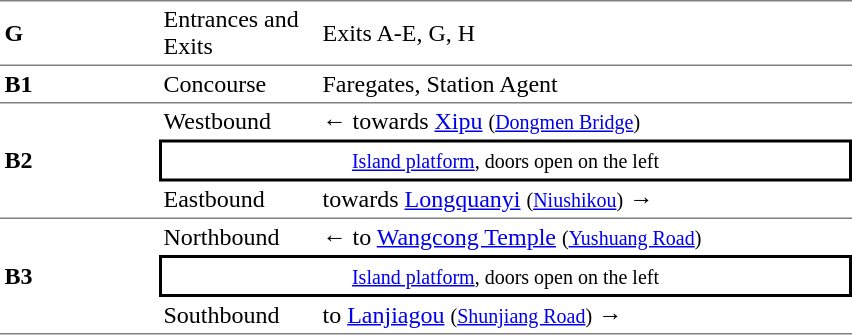<table cellspacing=0 cellpadding=3>
<tr>
<td style="border-top:solid 1px gray;border-bottom:solid 1px gray;" width=100><strong>G</strong></td>
<td style="border-top:solid 1px gray;border-bottom:solid 1px gray;" width=100>Entrances and Exits</td>
<td style="border-top:solid 1px gray;border-bottom:solid 1px gray;" width=350>Exits A-E, G, H</td>
</tr>
<tr>
<td style="border-bottom:solid 1px gray;"><strong>B1</strong></td>
<td style="border-bottom:solid 1px gray;">Concourse</td>
<td style="border-bottom:solid 1px gray;">Faregates, Station Agent</td>
</tr>
<tr>
<td style="border-bottom:solid 1px gray;" rowspan=3><strong>B2</strong></td>
<td>Westbound</td>
<td>←  towards <a href='#'>Xipu</a> <small>(<a href='#'>Dongmen Bridge</a>)</small></td>
</tr>
<tr>
<td style="border-right:solid 2px black;border-left:solid 2px black;border-top:solid 2px black;border-bottom:solid 2px black;text-align:center;" colspan=2><small><a href='#'>Island platform</a>, doors open on the left</small></td>
</tr>
<tr>
<td style="border-bottom:solid 1px gray;">Eastbound</td>
<td style="border-bottom:solid 1px gray;">  towards <a href='#'>Longquanyi</a> <small>(<a href='#'>Niushikou</a>)</small> →</td>
</tr>
<tr>
<td style="border-bottom:solid 1px gray;" rowspan=3><strong>B3</strong></td>
<td>Northbound</td>
<td>←  to <a href='#'>Wangcong Temple</a> <small>(<a href='#'>Yushuang Road</a>)</small></td>
</tr>
<tr>
<td style="border-right:solid 2px black;border-left:solid 2px black;border-top:solid 2px black;border-bottom:solid 2px black;text-align:center;" colspan=2><small><a href='#'>Island platform</a>, doors open on the left</small></td>
</tr>
<tr>
<td style="border-bottom:solid 1px gray;">Southbound</td>
<td style="border-bottom:solid 1px gray;">  to <a href='#'>Lanjiagou</a> <small>(<a href='#'>Shunjiang Road</a>)</small> →</td>
</tr>
</table>
